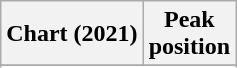<table class="wikitable sortable plainrowheaders" style="text-align:center">
<tr>
<th scope="col">Chart (2021)</th>
<th scope="col">Peak<br>position</th>
</tr>
<tr>
</tr>
<tr>
</tr>
<tr>
</tr>
</table>
